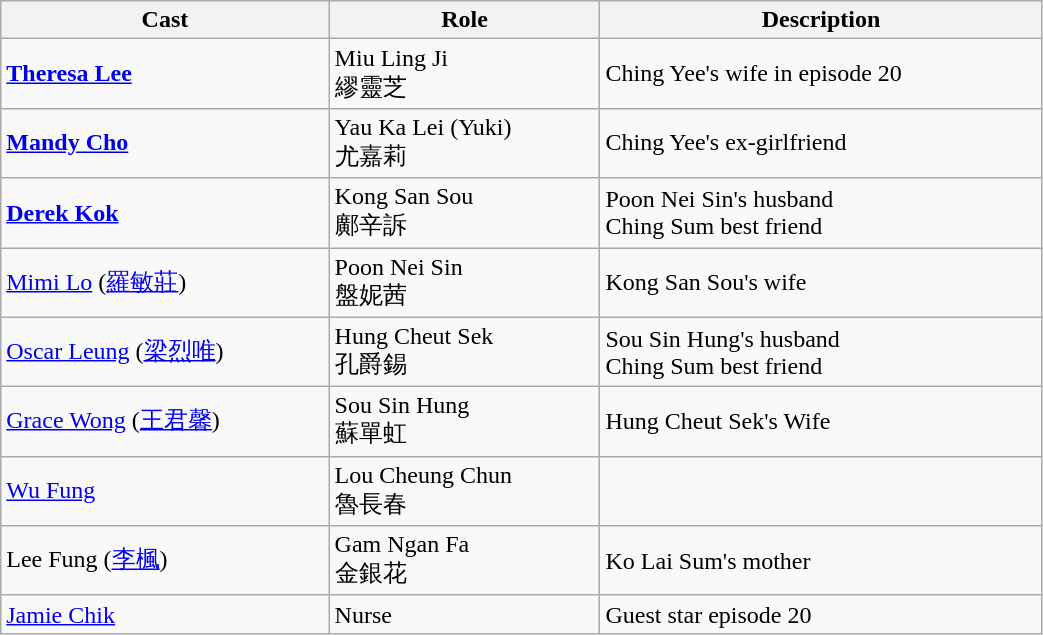<table class="wikitable" width="55%">
<tr>
<th>Cast</th>
<th>Role</th>
<th>Description</th>
</tr>
<tr>
<td><strong><a href='#'>Theresa Lee</a></strong></td>
<td>Miu Ling Ji <br> 繆靈芝</td>
<td>Ching Yee's wife in episode 20</td>
</tr>
<tr>
<td><strong><a href='#'>Mandy Cho</a></strong></td>
<td>Yau Ka Lei (Yuki) <br> 尤嘉莉</td>
<td>Ching Yee's ex-girlfriend</td>
</tr>
<tr>
<td><strong><a href='#'>Derek Kok</a></strong></td>
<td>Kong San Sou <br> 鄺辛訴</td>
<td>Poon Nei Sin's husband <br> Ching Sum best friend</td>
</tr>
<tr>
<td><a href='#'>Mimi Lo</a> (<a href='#'>羅敏莊</a>)</td>
<td>Poon Nei Sin <br> 盤妮茜</td>
<td>Kong San Sou's wife</td>
</tr>
<tr>
<td><a href='#'>Oscar Leung</a> (<a href='#'>梁烈唯</a>)</td>
<td>Hung Cheut Sek <br> 孔爵錫</td>
<td>Sou Sin Hung's husband <br> Ching Sum best friend</td>
</tr>
<tr>
<td><a href='#'>Grace Wong</a> (<a href='#'>王君馨</a>)</td>
<td>Sou Sin Hung <br> 蘇單虹</td>
<td>Hung Cheut Sek's Wife</td>
</tr>
<tr>
<td><a href='#'>Wu Fung</a></td>
<td>Lou Cheung Chun <br> 魯長春</td>
<td></td>
</tr>
<tr>
<td>Lee Fung (<a href='#'>李楓</a>)</td>
<td>Gam Ngan Fa <br> 金銀花</td>
<td>Ko Lai Sum's mother</td>
</tr>
<tr>
<td><a href='#'>Jamie Chik</a></td>
<td>Nurse</td>
<td>Guest star episode 20</td>
</tr>
</table>
